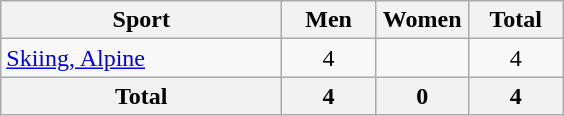<table class="wikitable sortable" style="text-align:center;">
<tr>
<th width=180>Sport</th>
<th width=55>Men</th>
<th width=55>Women</th>
<th width=55>Total</th>
</tr>
<tr>
<td align=left><a href='#'>Skiing, Alpine</a></td>
<td>4</td>
<td></td>
<td>4</td>
</tr>
<tr class="sortbottom">
<th>Total</th>
<th>4</th>
<th>0</th>
<th>4</th>
</tr>
</table>
